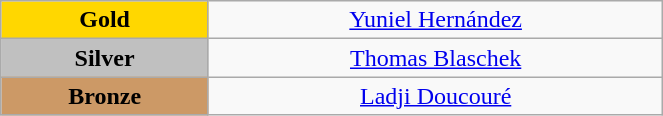<table class="wikitable" style="text-align:center; " width="35%">
<tr>
<td bgcolor="gold"><strong>Gold</strong></td>
<td><a href='#'>Yuniel Hernández</a><br>  <small><em></em></small></td>
</tr>
<tr>
<td bgcolor="silver"><strong>Silver</strong></td>
<td><a href='#'>Thomas Blaschek</a><br>  <small><em></em></small></td>
</tr>
<tr>
<td bgcolor="CC9966"><strong>Bronze</strong></td>
<td><a href='#'>Ladji Doucouré</a><br>  <small><em></em></small></td>
</tr>
</table>
